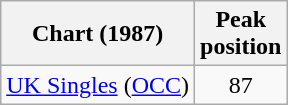<table class="wikitable">
<tr>
<th>Chart (1987)</th>
<th>Peak<br>position</th>
</tr>
<tr>
<td><a href='#'>UK Singles</a> (<a href='#'>OCC</a>)</td>
<td style="text-align:center;">87</td>
</tr>
</table>
